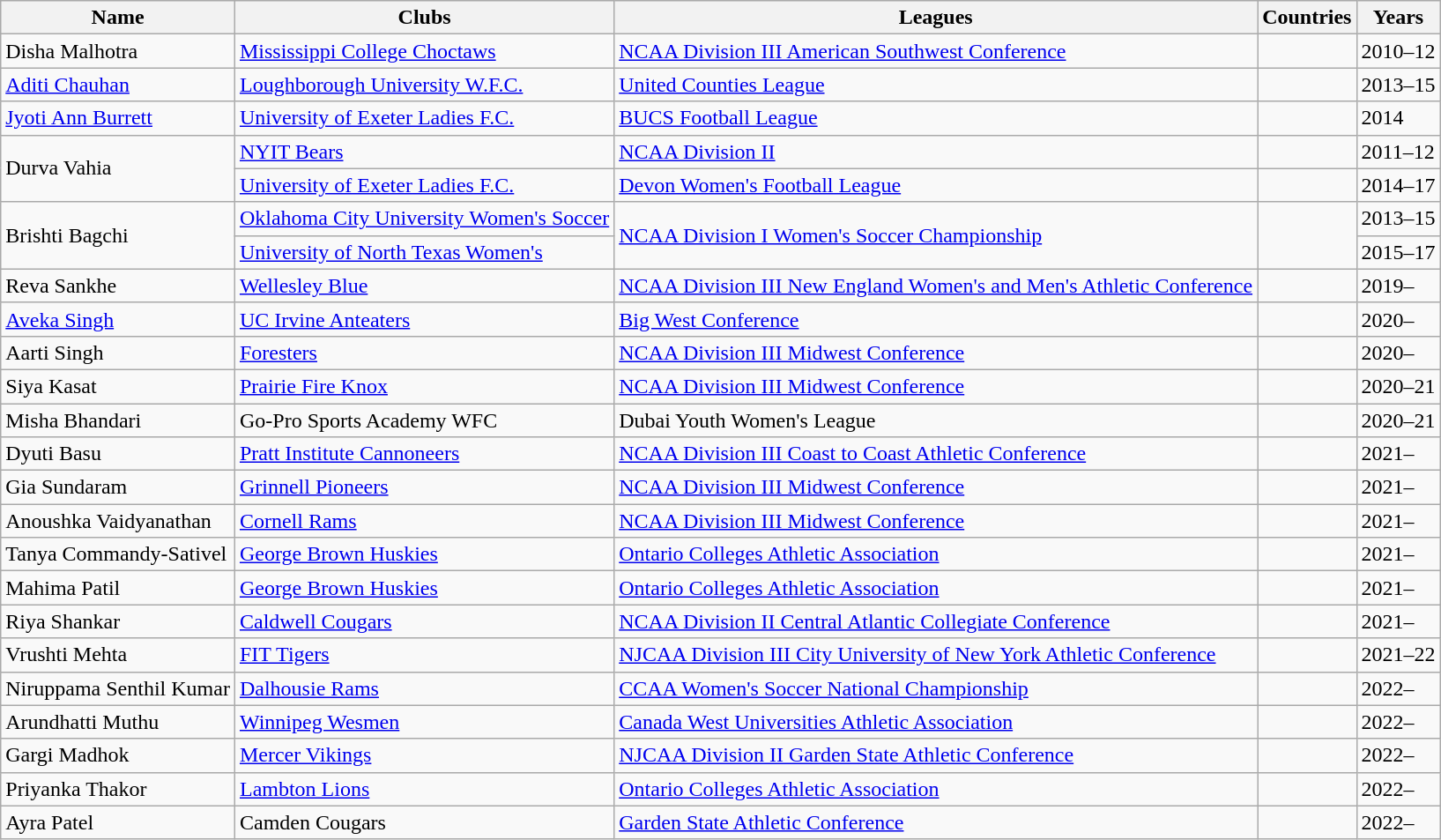<table class="wikitable plainrowheaders sortable" style="text-align:center">
<tr>
<th>Name</th>
<th>Clubs</th>
<th>Leagues</th>
<th>Countries</th>
<th>Years</th>
</tr>
<tr>
<td scope=row style=text-align:left>Disha Malhotra</td>
<td align=left><a href='#'>Mississippi College Choctaws</a></td>
<td align=left><a href='#'>NCAA Division III American Southwest Conference</a></td>
<td align=left></td>
<td align=left>2010–12</td>
</tr>
<tr>
<td scope=row style=text-align:left><a href='#'>Aditi Chauhan</a></td>
<td align=left><a href='#'>Loughborough University W.F.C.</a></td>
<td align=left><a href='#'>United Counties League</a></td>
<td align=left></td>
<td align=left>2013–15</td>
</tr>
<tr>
<td scope=row style=text-align:left><a href='#'>Jyoti Ann Burrett</a></td>
<td align=left><a href='#'>University of Exeter Ladies F.C.</a></td>
<td align=left><a href='#'>BUCS Football League</a></td>
<td align=left></td>
<td align=left>2014</td>
</tr>
<tr>
<td rowspan="2" scope=row style=text-align:left>Durva Vahia</td>
<td align=left><a href='#'>NYIT Bears</a></td>
<td align=left><a href='#'>NCAA Division II</a></td>
<td align=left></td>
<td align=left>2011–12</td>
</tr>
<tr>
<td align=left><a href='#'>University of Exeter Ladies F.C.</a></td>
<td align=left><a href='#'>Devon Women's Football League</a></td>
<td align=left></td>
<td align=left>2014–17</td>
</tr>
<tr>
<td rowspan="2" scope=row style=text-align:left>Brishti Bagchi</td>
<td align=left><a href='#'>Oklahoma City University Women's Soccer</a></td>
<td rowspan="2" align=left><a href='#'>NCAA Division I Women's Soccer Championship</a></td>
<td rowspan="2" align=left></td>
<td align=left>2013–15</td>
</tr>
<tr>
<td align=left><a href='#'>University of North Texas Women's</a></td>
<td align=left>2015–17</td>
</tr>
<tr>
<td scope=row style=text-align:left>Reva Sankhe</td>
<td align=left><a href='#'>Wellesley Blue</a></td>
<td align=left><a href='#'>NCAA Division III New England Women's and Men's Athletic Conference</a></td>
<td align=left></td>
<td align=left>2019–</td>
</tr>
<tr>
<td scope=row style=text-align:left><a href='#'>Aveka Singh</a></td>
<td align=left><a href='#'>UC Irvine Anteaters</a></td>
<td align=left><a href='#'>Big West Conference</a></td>
<td align=left></td>
<td align=left>2020–</td>
</tr>
<tr>
<td scope=row style=text-align:left>Aarti Singh</td>
<td align=left><a href='#'>Foresters</a></td>
<td align=left><a href='#'>NCAA Division III Midwest Conference</a></td>
<td align=left></td>
<td align=left>2020–</td>
</tr>
<tr>
<td scope=row style=text-align:left>Siya Kasat</td>
<td align=left><a href='#'>Prairie Fire Knox</a></td>
<td align=left><a href='#'>NCAA Division III Midwest Conference</a></td>
<td align=left></td>
<td align=left>2020–21</td>
</tr>
<tr>
<td scope=row style=text-align:left>Misha Bhandari</td>
<td align=left>Go-Pro Sports Academy WFC</td>
<td align=left>Dubai Youth Women's League</td>
<td align=left></td>
<td align=left>2020–21</td>
</tr>
<tr>
<td scope=row style=text-align:left>Dyuti Basu</td>
<td align=left><a href='#'>Pratt Institute Cannoneers</a></td>
<td align=left><a href='#'>NCAA Division III Coast to Coast Athletic Conference</a></td>
<td align=left></td>
<td align=left>2021–</td>
</tr>
<tr>
<td scope=row style=text-align:left>Gia Sundaram</td>
<td align=left><a href='#'>Grinnell Pioneers</a></td>
<td align=left><a href='#'>NCAA Division III Midwest Conference</a></td>
<td align=left></td>
<td align=left>2021–</td>
</tr>
<tr>
<td scope=row style=text-align:left>Anoushka Vaidyanathan</td>
<td align=left><a href='#'>Cornell Rams</a></td>
<td align=left><a href='#'>NCAA Division III Midwest Conference</a></td>
<td align=left></td>
<td align=left>2021–</td>
</tr>
<tr>
<td scope=row style=text-align:left>Tanya Commandy-Sativel</td>
<td align=left><a href='#'>George Brown Huskies</a></td>
<td align=left><a href='#'>Ontario Colleges Athletic Association</a></td>
<td align=left></td>
<td align=left>2021–</td>
</tr>
<tr>
<td scope=row style=text-align:left>Mahima Patil</td>
<td align=left><a href='#'>George Brown Huskies</a></td>
<td align=left><a href='#'>Ontario Colleges Athletic Association</a></td>
<td align=left></td>
<td align=left>2021–</td>
</tr>
<tr>
<td scope=row style=text-align:left>Riya Shankar</td>
<td align=left><a href='#'>Caldwell Cougars</a></td>
<td align=left><a href='#'>NCAA Division II Central Atlantic Collegiate Conference</a></td>
<td align=left></td>
<td align=left>2021–</td>
</tr>
<tr>
<td scope=row style=text-align:left>Vrushti Mehta</td>
<td align=left><a href='#'>FIT Tigers</a></td>
<td align=left><a href='#'>NJCAA Division III City University of New York Athletic Conference</a></td>
<td align=left></td>
<td align=left>2021–22</td>
</tr>
<tr>
<td scope=row style=text-align:left>Niruppama Senthil Kumar</td>
<td align=left><a href='#'>Dalhousie Rams</a></td>
<td align=left><a href='#'>CCAA Women's Soccer National Championship</a></td>
<td align=left></td>
<td align=left>2022–</td>
</tr>
<tr>
<td scope=row style=text-align:left>Arundhatti Muthu</td>
<td align=left><a href='#'>Winnipeg Wesmen</a></td>
<td align=left><a href='#'>Canada West Universities Athletic Association</a></td>
<td align=left></td>
<td align=left>2022–</td>
</tr>
<tr>
<td scope=row style=text-align:left>Gargi Madhok</td>
<td align=left><a href='#'>Mercer Vikings</a></td>
<td align=left><a href='#'>NJCAA Division II Garden State Athletic Conference</a></td>
<td align=left></td>
<td align=left>2022–</td>
</tr>
<tr>
<td scope=row style=text-align:left>Priyanka Thakor</td>
<td align=left><a href='#'>Lambton Lions</a></td>
<td align=left><a href='#'>Ontario Colleges Athletic Association</a></td>
<td align=left></td>
<td align=left>2022–</td>
</tr>
<tr>
<td scope=row style=text-align:left>Ayra Patel</td>
<td align=left>Camden Cougars</td>
<td align=left><a href='#'>Garden State Athletic Conference</a></td>
<td align=left></td>
<td align=left>2022–</td>
</tr>
</table>
